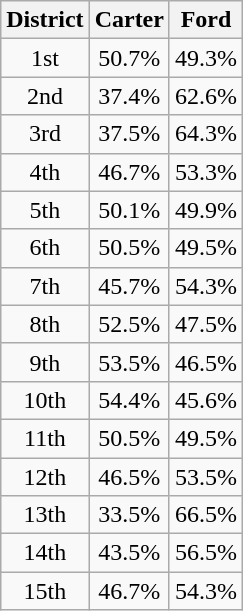<table class="wikitable sortable" - style="text-align:center;">
<tr>
<th>District</th>
<th>Carter</th>
<th>Ford</th>
</tr>
<tr>
<td>1st</td>
<td>50.7%</td>
<td>49.3%</td>
</tr>
<tr>
<td>2nd</td>
<td>37.4%</td>
<td>62.6%</td>
</tr>
<tr>
<td>3rd</td>
<td>37.5%</td>
<td>64.3%</td>
</tr>
<tr>
<td>4th</td>
<td>46.7%</td>
<td>53.3%</td>
</tr>
<tr>
<td>5th</td>
<td>50.1%</td>
<td>49.9%</td>
</tr>
<tr>
<td>6th</td>
<td>50.5%</td>
<td>49.5%</td>
</tr>
<tr>
<td>7th</td>
<td>45.7%</td>
<td>54.3%</td>
</tr>
<tr>
<td>8th</td>
<td>52.5%</td>
<td>47.5%</td>
</tr>
<tr>
<td>9th</td>
<td>53.5%</td>
<td>46.5%</td>
</tr>
<tr>
<td>10th</td>
<td>54.4%</td>
<td>45.6%</td>
</tr>
<tr>
<td>11th</td>
<td>50.5%</td>
<td>49.5%</td>
</tr>
<tr>
<td>12th</td>
<td>46.5%</td>
<td>53.5%</td>
</tr>
<tr>
<td>13th</td>
<td>33.5%</td>
<td>66.5%</td>
</tr>
<tr>
<td>14th</td>
<td>43.5%</td>
<td>56.5%</td>
</tr>
<tr>
<td>15th</td>
<td>46.7%</td>
<td>54.3%</td>
</tr>
</table>
